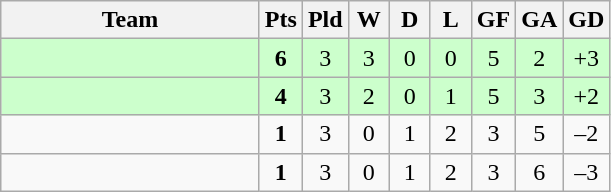<table class=wikitable style="text-align:center">
<tr>
<th width=165>Team</th>
<th width=20>Pts</th>
<th width=20>Pld</th>
<th width=20>W</th>
<th width=20>D</th>
<th width=20>L</th>
<th width=20>GF</th>
<th width=20>GA</th>
<th width=20>GD</th>
</tr>
<tr align=center style="background:#ccffcc;">
<td style="text-align:left;"></td>
<td><strong>6</strong></td>
<td>3</td>
<td>3</td>
<td>0</td>
<td>0</td>
<td>5</td>
<td>2</td>
<td>+3</td>
</tr>
<tr align=center style="background:#ccffcc;">
<td style="text-align:left;"></td>
<td><strong>4</strong></td>
<td>3</td>
<td>2</td>
<td>0</td>
<td>1</td>
<td>5</td>
<td>3</td>
<td>+2</td>
</tr>
<tr align=center>
<td style="text-align:left;"></td>
<td><strong>1</strong></td>
<td>3</td>
<td>0</td>
<td>1</td>
<td>2</td>
<td>3</td>
<td>5</td>
<td>–2</td>
</tr>
<tr align=center>
<td style="text-align:left;"></td>
<td><strong>1</strong></td>
<td>3</td>
<td>0</td>
<td>1</td>
<td>2</td>
<td>3</td>
<td>6</td>
<td>–3</td>
</tr>
</table>
